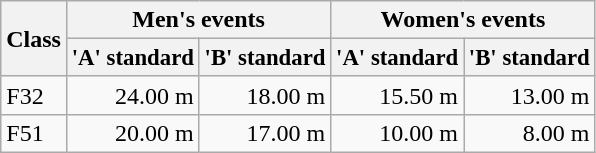<table class="wikitable" style="text-align:right">
<tr>
<th rowspan="2">Class</th>
<th colspan="2">Men's events</th>
<th colspan="2">Women's events</th>
</tr>
<tr style="font-size:95%">
<th>'A' standard</th>
<th>'B' standard</th>
<th>'A' standard</th>
<th>'B' standard</th>
</tr>
<tr>
<td style="text-align:left">F32</td>
<td>24.00 m</td>
<td>18.00 m</td>
<td>15.50 m</td>
<td>13.00 m</td>
</tr>
<tr>
<td style="text-align:left">F51</td>
<td>20.00 m</td>
<td>17.00 m</td>
<td>10.00 m</td>
<td>8.00 m</td>
</tr>
</table>
